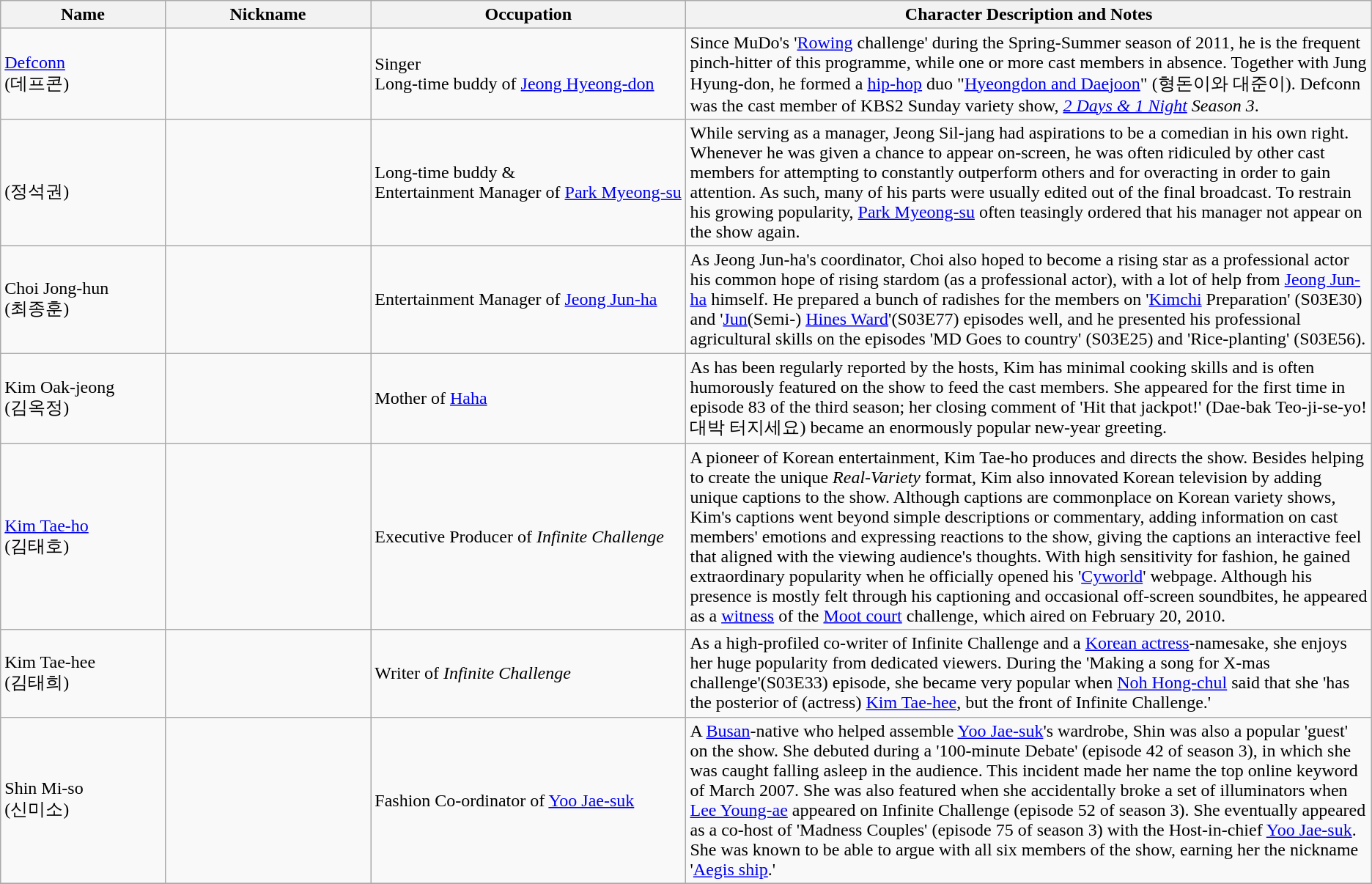<table class="wikitable">
<tr>
<th style="width:12%;">Name</th>
<th style="width:15%;">Nickname</th>
<th style="width:23%;">Occupation</th>
<th style="width:50%;">Character Description and Notes</th>
</tr>
<tr>
<td><a href='#'>Defconn</a><br>(데프콘)</td>
<td></td>
<td>Singer<br>Long-time buddy of <a href='#'>Jeong Hyeong-don</a></td>
<td>Since MuDo's '<a href='#'>Rowing</a> challenge' during the Spring-Summer season of 2011, he is the frequent pinch-hitter of this programme, while one or more cast members in absence. Together with Jung Hyung-don, he formed a <a href='#'>hip-hop</a> duo "<a href='#'>Hyeongdon and Daejoon</a>"  (형돈이와 대준이). Defconn was the cast member of KBS2 Sunday variety show, <em><a href='#'>2 Days & 1 Night</a> Season 3</em>.</td>
</tr>
<tr>
<td><br>(정석권)</td>
<td></td>
<td>Long-time buddy &<br>Entertainment Manager of <a href='#'>Park Myeong-su</a></td>
<td>While serving as a manager, Jeong Sil-jang had aspirations to be a comedian in his own right. Whenever he was given a chance to appear on-screen, he was often ridiculed by other cast members for attempting to constantly outperform others and for overacting in order to gain attention. As such, many of his parts were usually edited out of the final broadcast. To restrain his growing popularity, <a href='#'>Park Myeong-su</a> often teasingly ordered that his manager not appear on the show again.</td>
</tr>
<tr>
<td>Choi Jong-hun<br>(최종훈)</td>
<td></td>
<td>Entertainment Manager of <a href='#'>Jeong Jun-ha</a></td>
<td>As Jeong Jun-ha's coordinator, Choi also hoped to become a rising star as a professional actor his common hope of rising stardom (as a professional actor), with a lot of help from <a href='#'>Jeong Jun-ha</a> himself. He prepared a bunch of radishes for the members on '<a href='#'>Kimchi</a> Preparation' (S03E30) and '<a href='#'>Jun</a>(Semi-) <a href='#'>Hines Ward</a>'(S03E77) episodes well, and he presented his professional agricultural skills on the episodes 'MD Goes to country' (S03E25) and 'Rice-planting' (S03E56).</td>
</tr>
<tr>
<td>Kim Oak-jeong<br>(김옥정)</td>
<td></td>
<td>Mother of <a href='#'>Haha</a></td>
<td>As has been regularly reported by the hosts, Kim has minimal cooking skills and is often humorously featured on the show to feed the cast members. She appeared for the first time in episode 83 of the third season; her closing comment of 'Hit that jackpot!' (Dae-bak Teo-ji-se-yo! 대박 터지세요) became an enormously popular new-year greeting.</td>
</tr>
<tr>
<td><a href='#'>Kim Tae-ho</a><br>(김태호)</td>
<td></td>
<td>Executive Producer of <em>Infinite Challenge</em></td>
<td>A pioneer of Korean entertainment, Kim Tae-ho produces and directs the show. Besides helping to create the unique <em>Real-Variety</em> format, Kim also innovated Korean television by adding unique captions to the show. Although captions are commonplace on Korean variety shows, Kim's captions went beyond simple descriptions or commentary, adding information on cast members' emotions and expressing reactions to the show, giving the captions an interactive feel that aligned with the viewing audience's thoughts. With high sensitivity for fashion, he gained extraordinary popularity when he officially opened his '<a href='#'>Cyworld</a>' webpage. Although his presence is mostly felt through his captioning and occasional off-screen soundbites, he appeared as a <a href='#'>witness</a> of the <a href='#'>Moot court</a> challenge, which aired on February 20, 2010.</td>
</tr>
<tr>
<td>Kim Tae-hee<br>(김태희)</td>
<td></td>
<td>Writer of <em>Infinite Challenge</em></td>
<td>As a high-profiled co-writer of Infinite Challenge and a <a href='#'>Korean actress</a>-namesake, she enjoys her huge popularity from dedicated viewers. During the 'Making a song for X-mas challenge'(S03E33) episode, she became very popular when <a href='#'>Noh Hong-chul</a> said that she 'has the posterior of (actress) <a href='#'>Kim Tae-hee</a>, but the front of Infinite Challenge.'</td>
</tr>
<tr>
<td>Shin Mi-so<br>(신미소)</td>
<td></td>
<td>Fashion Co-ordinator of <a href='#'>Yoo Jae-suk</a></td>
<td>A <a href='#'>Busan</a>-native who helped assemble <a href='#'>Yoo Jae-suk</a>'s wardrobe, Shin was also a popular 'guest' on the show. She debuted during a '100-minute Debate' (episode 42 of season 3), in which she was caught falling asleep in the audience. This incident made her name the top online keyword of March 2007. She was also featured when she accidentally broke a set of illuminators when <a href='#'>Lee Young-ae</a> appeared on Infinite Challenge (episode 52 of season 3). She eventually appeared as a co-host of 'Madness Couples' (episode 75 of season 3) with the Host-in-chief <a href='#'>Yoo Jae-suk</a>. She was known to be able to argue with all six members of the show, earning her the nickname '<a href='#'>Aegis ship</a>.'</td>
</tr>
<tr>
</tr>
</table>
